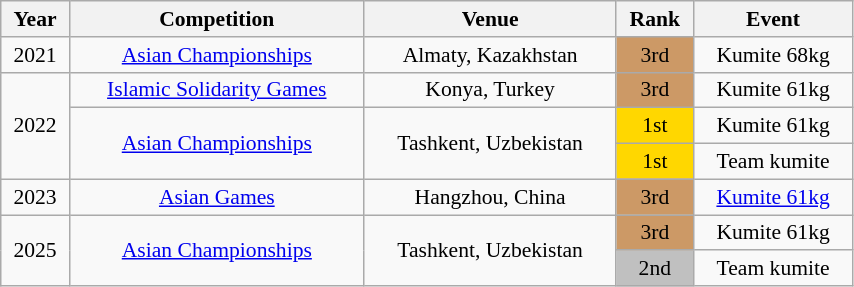<table class="wikitable sortable" width=45% style="font-size:90%; text-align:center;">
<tr>
<th>Year</th>
<th>Competition</th>
<th>Venue</th>
<th>Rank</th>
<th>Event</th>
</tr>
<tr>
<td>2021</td>
<td><a href='#'>Asian Championships</a></td>
<td>Almaty, Kazakhstan</td>
<td bgcolor="cc9966">3rd</td>
<td>Kumite 68kg</td>
</tr>
<tr>
<td rowspan=3>2022</td>
<td><a href='#'>Islamic Solidarity Games</a></td>
<td>Konya, Turkey</td>
<td bgcolor="cc9966">3rd</td>
<td>Kumite 61kg</td>
</tr>
<tr>
<td rowspan=2><a href='#'>Asian Championships</a></td>
<td rowspan=2>Tashkent, Uzbekistan</td>
<td bgcolor="gold">1st</td>
<td>Kumite 61kg</td>
</tr>
<tr>
<td bgcolor="gold">1st</td>
<td>Team kumite</td>
</tr>
<tr>
<td>2023</td>
<td><a href='#'>Asian Games</a></td>
<td>Hangzhou, China</td>
<td bgcolor="cc9966">3rd</td>
<td><a href='#'>Kumite 61kg</a></td>
</tr>
<tr>
<td rowspan=2>2025</td>
<td rowspan=2><a href='#'>Asian Championships</a></td>
<td rowspan=2>Tashkent, Uzbekistan</td>
<td bgcolor="cc9966">3rd</td>
<td>Kumite 61kg</td>
</tr>
<tr>
<td bgcolor="silver">2nd</td>
<td>Team kumite</td>
</tr>
</table>
